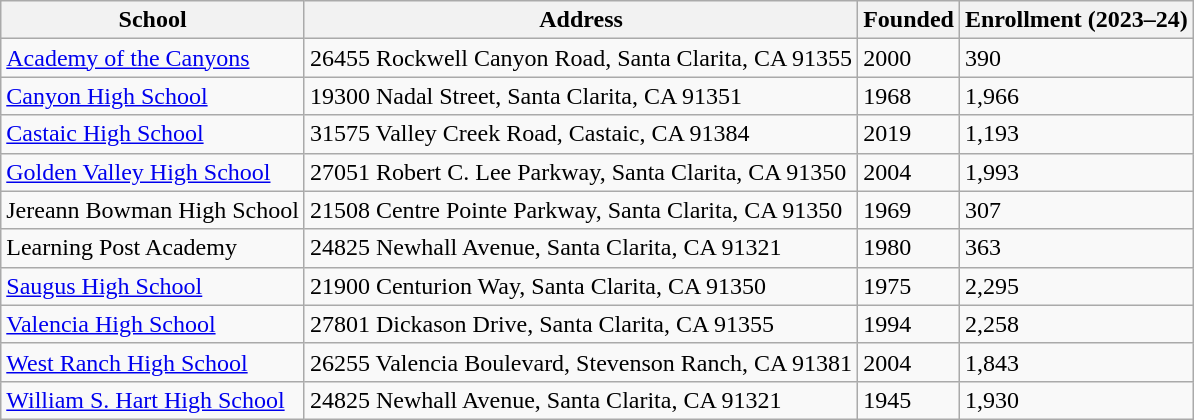<table class="wikitable sortable">
<tr>
<th>School</th>
<th>Address</th>
<th>Founded</th>
<th>Enrollment (2023–24)</th>
</tr>
<tr>
<td><a href='#'>Academy of the Canyons</a></td>
<td>26455 Rockwell Canyon Road, Santa Clarita, CA 91355</td>
<td>2000</td>
<td>390</td>
</tr>
<tr>
<td><a href='#'>Canyon High School</a></td>
<td>19300 Nadal Street, Santa Clarita, CA 91351</td>
<td>1968</td>
<td>1,966</td>
</tr>
<tr>
<td><a href='#'>Castaic High School</a></td>
<td>31575 Valley Creek Road, Castaic, CA 91384</td>
<td>2019</td>
<td>1,193</td>
</tr>
<tr>
<td><a href='#'>Golden Valley High School</a></td>
<td>27051 Robert C. Lee Parkway, Santa Clarita, CA 91350</td>
<td>2004</td>
<td>1,993</td>
</tr>
<tr>
<td>Jereann Bowman High School</td>
<td>21508 Centre Pointe Parkway, Santa Clarita, CA 91350</td>
<td>1969</td>
<td>307</td>
</tr>
<tr>
<td>Learning Post Academy</td>
<td>24825 Newhall Avenue, Santa Clarita, CA 91321</td>
<td>1980</td>
<td>363</td>
</tr>
<tr>
<td><a href='#'>Saugus High School</a></td>
<td>21900 Centurion Way, Santa Clarita, CA 91350</td>
<td>1975</td>
<td>2,295</td>
</tr>
<tr>
<td><a href='#'>Valencia High School</a></td>
<td>27801 Dickason Drive, Santa Clarita, CA 91355</td>
<td>1994</td>
<td>2,258</td>
</tr>
<tr>
<td><a href='#'>West Ranch High School</a></td>
<td>26255 Valencia Boulevard, Stevenson Ranch, CA 91381</td>
<td>2004</td>
<td>1,843</td>
</tr>
<tr>
<td><a href='#'>William S. Hart High School</a></td>
<td>24825 Newhall Avenue, Santa Clarita, CA 91321</td>
<td>1945</td>
<td>1,930</td>
</tr>
</table>
